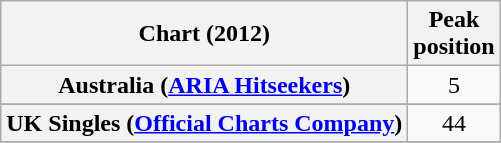<table class="wikitable plainrowheaders sortable" style="text-align:center;">
<tr>
<th>Chart (2012)</th>
<th>Peak<br>position</th>
</tr>
<tr>
<th scope="row">Australia (<a href='#'>ARIA Hitseekers</a>)</th>
<td>5</td>
</tr>
<tr>
</tr>
<tr>
</tr>
<tr>
</tr>
<tr>
</tr>
<tr>
<th scope="row">UK Singles (<a href='#'>Official Charts Company</a>)</th>
<td>44</td>
</tr>
<tr>
</tr>
</table>
